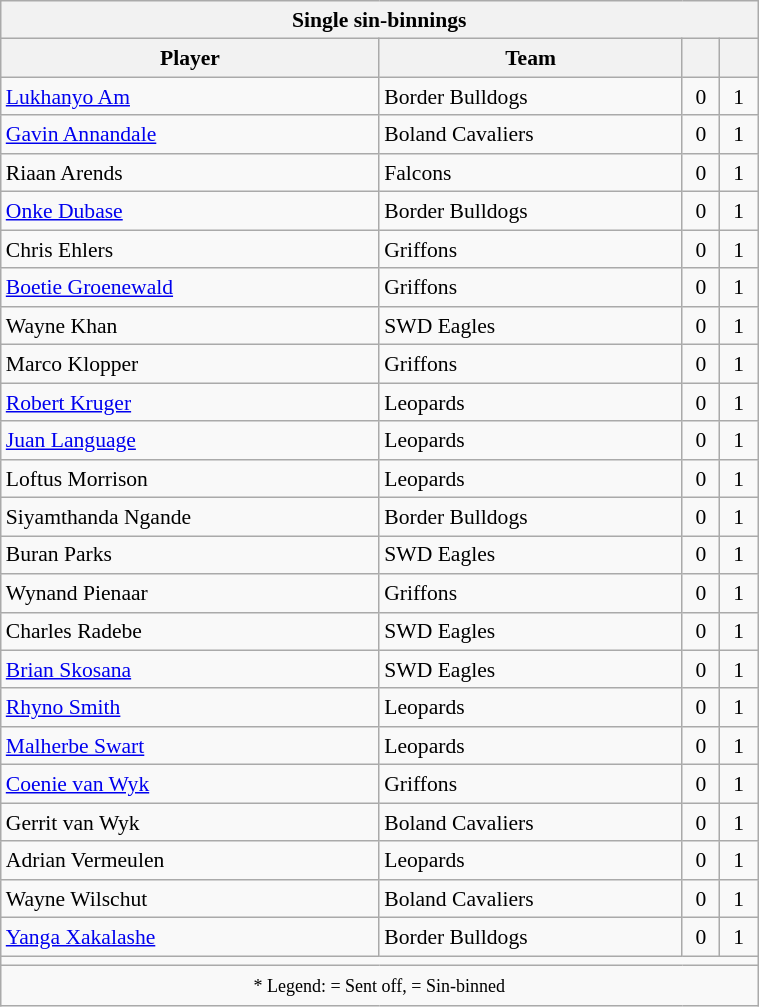<table class="wikitable collapsible collapsed sortable" style="text-align:center; line-height:130%; font-size:90%; width:40%;">
<tr>
<th colspan="100%">Single sin-binnings</th>
</tr>
<tr>
<th style="width:50%;">Player</th>
<th style="width:40%;">Team</th>
<th style="width:5%;"></th>
<th style="width:5%;"><br></th>
</tr>
<tr>
<td style="text-align:left;"><a href='#'>Lukhanyo Am</a></td>
<td style="text-align:left;">Border Bulldogs</td>
<td>0</td>
<td>1</td>
</tr>
<tr>
<td style="text-align:left;"><a href='#'>Gavin Annandale</a></td>
<td style="text-align:left;">Boland Cavaliers</td>
<td>0</td>
<td>1</td>
</tr>
<tr>
<td style="text-align:left;">Riaan Arends</td>
<td style="text-align:left;">Falcons</td>
<td>0</td>
<td>1</td>
</tr>
<tr>
<td style="text-align:left;"><a href='#'>Onke Dubase</a></td>
<td style="text-align:left;">Border Bulldogs</td>
<td>0</td>
<td>1</td>
</tr>
<tr>
<td style="text-align:left;">Chris Ehlers</td>
<td style="text-align:left;">Griffons</td>
<td>0</td>
<td>1</td>
</tr>
<tr>
<td style="text-align:left;"><a href='#'>Boetie Groenewald</a></td>
<td style="text-align:left;">Griffons</td>
<td>0</td>
<td>1</td>
</tr>
<tr>
<td style="text-align:left;">Wayne Khan</td>
<td style="text-align:left;">SWD Eagles</td>
<td>0</td>
<td>1</td>
</tr>
<tr>
<td style="text-align:left;">Marco Klopper</td>
<td style="text-align:left;">Griffons</td>
<td>0</td>
<td>1</td>
</tr>
<tr>
<td style="text-align:left;"><a href='#'>Robert Kruger</a></td>
<td style="text-align:left;">Leopards</td>
<td>0</td>
<td>1</td>
</tr>
<tr>
<td style="text-align:left;"><a href='#'>Juan Language</a></td>
<td style="text-align:left;">Leopards</td>
<td>0</td>
<td>1</td>
</tr>
<tr>
<td style="text-align:left;">Loftus Morrison</td>
<td style="text-align:left;">Leopards</td>
<td>0</td>
<td>1</td>
</tr>
<tr>
<td style="text-align:left;">Siyamthanda Ngande</td>
<td style="text-align:left;">Border Bulldogs</td>
<td>0</td>
<td>1</td>
</tr>
<tr>
<td style="text-align:left;">Buran Parks</td>
<td style="text-align:left;">SWD Eagles</td>
<td>0</td>
<td>1</td>
</tr>
<tr>
<td style="text-align:left;">Wynand Pienaar</td>
<td style="text-align:left;">Griffons</td>
<td>0</td>
<td>1</td>
</tr>
<tr>
<td style="text-align:left;">Charles Radebe</td>
<td style="text-align:left;">SWD Eagles</td>
<td>0</td>
<td>1</td>
</tr>
<tr>
<td style="text-align:left;"><a href='#'>Brian Skosana</a></td>
<td style="text-align:left;">SWD Eagles</td>
<td>0</td>
<td>1</td>
</tr>
<tr>
<td style="text-align:left;"><a href='#'>Rhyno Smith</a></td>
<td style="text-align:left;">Leopards</td>
<td>0</td>
<td>1</td>
</tr>
<tr>
<td style="text-align:left;"><a href='#'>Malherbe Swart</a></td>
<td style="text-align:left;">Leopards</td>
<td>0</td>
<td>1</td>
</tr>
<tr>
<td style="text-align:left;"><a href='#'>Coenie van Wyk</a></td>
<td style="text-align:left;">Griffons</td>
<td>0</td>
<td>1</td>
</tr>
<tr>
<td style="text-align:left;">Gerrit van Wyk</td>
<td style="text-align:left;">Boland Cavaliers</td>
<td>0</td>
<td>1</td>
</tr>
<tr>
<td style="text-align:left;">Adrian Vermeulen</td>
<td style="text-align:left;">Leopards</td>
<td>0</td>
<td>1</td>
</tr>
<tr>
<td style="text-align:left;">Wayne Wilschut</td>
<td style="text-align:left;">Boland Cavaliers</td>
<td>0</td>
<td>1</td>
</tr>
<tr>
<td style="text-align:left;"><a href='#'>Yanga Xakalashe</a></td>
<td style="text-align:left;">Border Bulldogs</td>
<td>0</td>
<td>1</td>
</tr>
<tr>
<td colspan="4"></td>
</tr>
<tr>
<td colspan="4"><small>* Legend:  = Sent off,  = Sin-binned</small></td>
</tr>
</table>
